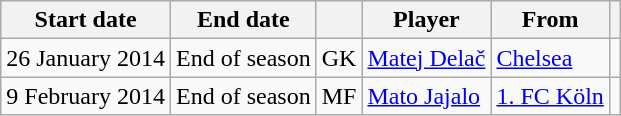<table class="wikitable" style="text-align:center;">
<tr>
<th>Start date</th>
<th>End date</th>
<th></th>
<th>Player</th>
<th>From</th>
<th></th>
</tr>
<tr>
<td>26 January 2014</td>
<td>End of season</td>
<td>GK</td>
<td style="text-align:left"> <a href='#'>Matej Delač</a></td>
<td style="text-align:left"> <a href='#'>Chelsea</a></td>
<td></td>
</tr>
<tr>
<td>9 February 2014</td>
<td>End of season</td>
<td>MF</td>
<td style="text-align:left"> <a href='#'>Mato Jajalo</a></td>
<td style="text-align:left"> <a href='#'>1. FC Köln</a></td>
<td></td>
</tr>
</table>
